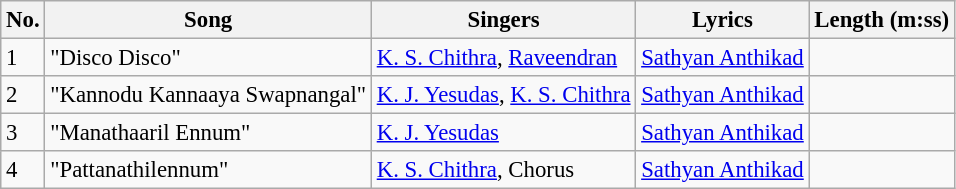<table class="wikitable" style="font-size:95%;">
<tr>
<th>No.</th>
<th>Song</th>
<th>Singers</th>
<th>Lyrics</th>
<th>Length (m:ss)</th>
</tr>
<tr>
<td>1</td>
<td>"Disco Disco"</td>
<td><a href='#'>K. S. Chithra</a>, <a href='#'>Raveendran</a></td>
<td><a href='#'>Sathyan Anthikad</a></td>
<td></td>
</tr>
<tr>
<td>2</td>
<td>"Kannodu Kannaaya Swapnangal"</td>
<td><a href='#'>K. J. Yesudas</a>, <a href='#'>K. S. Chithra</a></td>
<td><a href='#'>Sathyan Anthikad</a></td>
<td></td>
</tr>
<tr>
<td>3</td>
<td>"Manathaaril Ennum"</td>
<td><a href='#'>K. J. Yesudas</a></td>
<td><a href='#'>Sathyan Anthikad</a></td>
<td></td>
</tr>
<tr>
<td>4</td>
<td>"Pattanathilennum"</td>
<td><a href='#'>K. S. Chithra</a>, Chorus</td>
<td><a href='#'>Sathyan Anthikad</a></td>
<td></td>
</tr>
</table>
